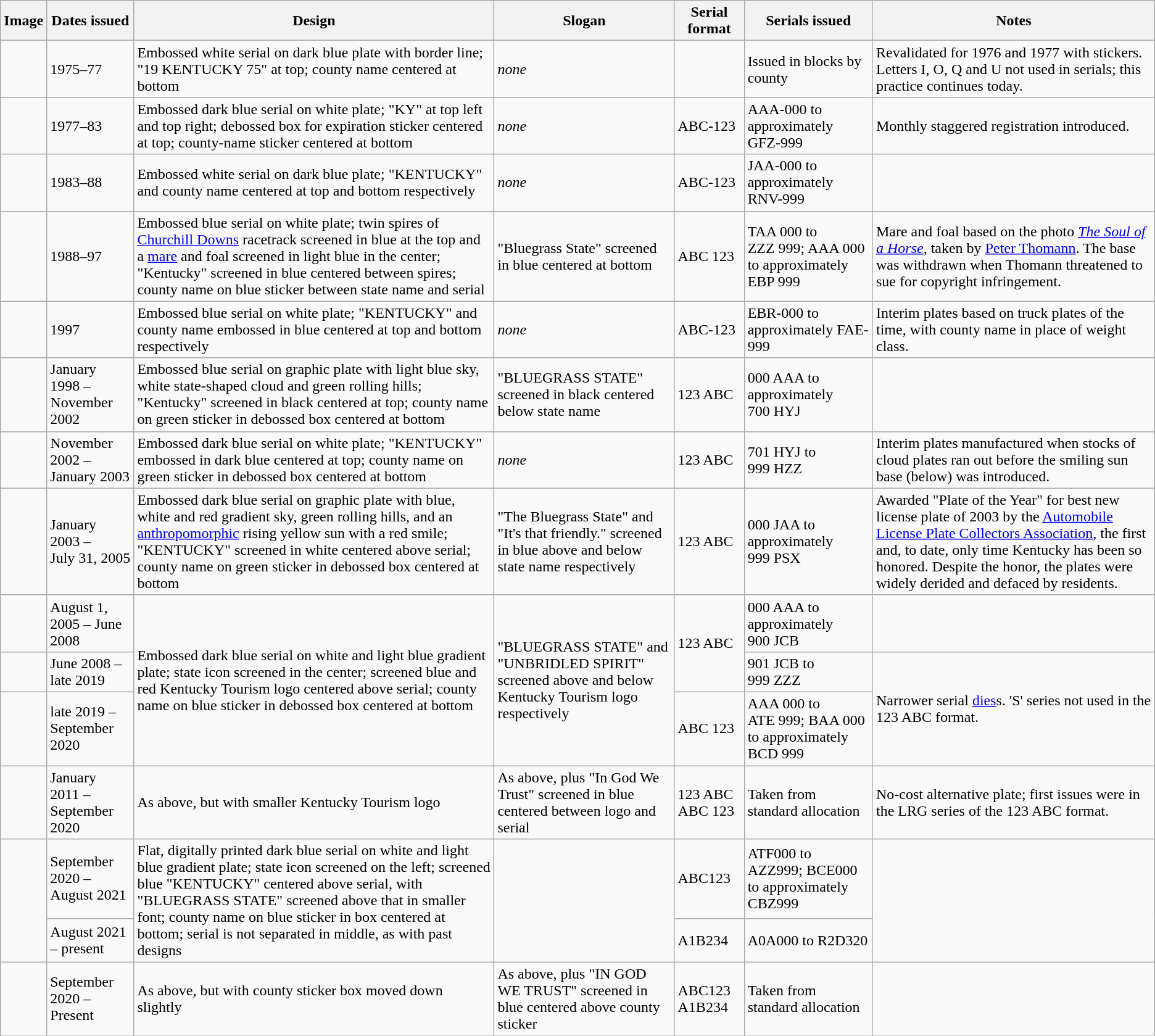<table class="wikitable">
<tr>
<th>Image</th>
<th>Dates issued</th>
<th>Design</th>
<th>Slogan</th>
<th>Serial format</th>
<th>Serials issued</th>
<th>Notes</th>
</tr>
<tr>
<td></td>
<td>1975–77</td>
<td>Embossed white serial on dark blue plate with border line; "19 KENTUCKY 75" at top; county name centered at bottom</td>
<td><em>none</em></td>
<td></td>
<td>Issued in blocks by county</td>
<td>Revalidated for 1976 and 1977 with stickers. Letters I, O, Q and U not used in serials; this practice continues today.</td>
</tr>
<tr>
<td></td>
<td>1977–83</td>
<td>Embossed dark blue serial on white plate; "KY" at top left and top right; debossed box for expiration sticker centered at top; county-name sticker centered at bottom</td>
<td><em>none</em></td>
<td>ABC-123</td>
<td>AAA-000 to approximately GFZ-999</td>
<td>Monthly staggered registration introduced.</td>
</tr>
<tr>
<td></td>
<td>1983–88</td>
<td>Embossed white serial on dark blue plate; "KENTUCKY" and county name centered at top and bottom respectively</td>
<td><em>none</em></td>
<td>ABC-123</td>
<td>JAA-000 to approximately RNV-999</td>
<td></td>
</tr>
<tr>
<td></td>
<td>1988–97</td>
<td>Embossed blue serial on white plate; twin spires of <a href='#'>Churchill Downs</a> racetrack screened in blue at the top and a <a href='#'>mare</a> and foal screened in light blue in the center; "Kentucky" screened in blue centered between spires; county name on blue sticker between state name and serial</td>
<td>"Bluegrass State" screened in blue centered at bottom</td>
<td>ABC 123</td>
<td>TAA 000 to ZZZ 999; AAA 000 to approximately EBP 999</td>
<td>Mare and foal based on the photo <em><a href='#'>The Soul of a Horse</a></em>, taken by <a href='#'>Peter Thomann</a>. The base was withdrawn when Thomann threatened to sue for copyright infringement.</td>
</tr>
<tr>
<td></td>
<td>1997</td>
<td>Embossed blue serial on white plate; "KENTUCKY" and county name embossed in blue centered at top and bottom respectively</td>
<td><em>none</em></td>
<td>ABC-123</td>
<td>EBR-000 to approximately FAE-999</td>
<td>Interim plates based on truck plates of the time, with county name in place of weight class.</td>
</tr>
<tr>
<td></td>
<td>January 1998 – November 2002</td>
<td>Embossed blue serial on graphic plate with light blue sky, white state-shaped cloud and green rolling hills; "Kentucky" screened in black centered at top; county name on green sticker in debossed box centered at bottom</td>
<td>"BLUEGRASS STATE" screened in black centered below state name</td>
<td>123 ABC</td>
<td>000 AAA to approximately 700 HYJ</td>
<td></td>
</tr>
<tr>
<td></td>
<td>November 2002 – January 2003</td>
<td>Embossed dark blue serial on white plate; "KENTUCKY" embossed in dark blue centered at top; county name on green sticker in debossed box centered at bottom</td>
<td><em>none</em></td>
<td>123 ABC</td>
<td>701 HYJ to 999 HZZ</td>
<td>Interim plates manufactured when stocks of cloud plates ran out before the smiling sun base (below) was introduced.</td>
</tr>
<tr>
<td></td>
<td>January 2003 –<br>July 31, 2005</td>
<td>Embossed dark blue serial on graphic plate with blue, white and red gradient sky, green rolling hills, and an <a href='#'>anthropomorphic</a> rising yellow sun with a red smile; "KENTUCKY" screened in white centered above serial; county name on green sticker in debossed box centered at bottom</td>
<td>"The Bluegrass State" and "It's that friendly." screened in blue above and below state name respectively</td>
<td>123 ABC</td>
<td>000 JAA to approximately 999 PSX</td>
<td>Awarded "Plate of the Year" for best new license plate of 2003 by the <a href='#'>Automobile License Plate Collectors Association</a>, the first and, to date, only time Kentucky has been so honored. Despite the honor, the plates were widely derided and defaced by residents.</td>
</tr>
<tr>
<td></td>
<td>August 1, 2005 – June<br>2008</td>
<td rowspan="3">Embossed dark blue serial on white and light blue gradient plate; state icon screened in the center; screened blue and red Kentucky Tourism logo centered above serial; county name on blue sticker in debossed box centered at bottom</td>
<td rowspan="3">"BLUEGRASS STATE" and "UNBRIDLED SPIRIT" screened above and below Kentucky Tourism logo respectively</td>
<td rowspan="2">123 ABC</td>
<td>000 AAA to approximately 900 JCB</td>
<td></td>
</tr>
<tr>
<td></td>
<td>June 2008 – late 2019</td>
<td>901 JCB to 999 ZZZ</td>
<td rowspan="2">Narrower serial <a href='#'>dies</a>s. 'S' series not used in the 123 ABC format.</td>
</tr>
<tr>
<td></td>
<td>late 2019 – September 2020</td>
<td>ABC 123</td>
<td>AAA 000 to ATE 999; BAA 000 to approximately BCD 999</td>
</tr>
<tr>
<td></td>
<td>January 2011 – September 2020</td>
<td>As above, but with smaller Kentucky Tourism logo</td>
<td>As above, plus "In God We Trust" screened in blue centered between logo and serial</td>
<td>123 ABC<br>ABC 123</td>
<td>Taken from standard allocation</td>
<td>No-cost alternative plate; first issues were in the LRG series of the 123 ABC format.</td>
</tr>
<tr>
<td rowspan=2></td>
<td>September 2020 –August 2021</td>
<td rowspan=2>Flat, digitally printed dark blue serial on white and light blue gradient plate; state icon screened on the left; screened blue "KENTUCKY" centered above serial, with "BLUEGRASS STATE" screened above that in smaller font; county name on blue sticker in box centered at bottom; serial is not separated in middle, as with past designs</td>
<td rowspan=2></td>
<td>ABC123</td>
<td>ATF000 to AZZ999; BCE000 to approximately CBZ999</td>
<td rowspan=2></td>
</tr>
<tr>
<td>August 2021 – present</td>
<td>A1B234</td>
<td>A0A000 to R2D320 </td>
</tr>
<tr>
<td></td>
<td>September 2020 – Present</td>
<td>As above, but with county sticker box moved down slightly</td>
<td>As above, plus "IN GOD WE TRUST" screened in blue centered above county sticker</td>
<td>ABC123 A1B234</td>
<td>Taken from standard allocation</td>
<td></td>
</tr>
</table>
